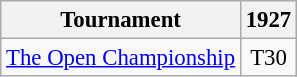<table class="wikitable" style="font-size:95%;text-align:center;">
<tr>
<th>Tournament</th>
<th>1927</th>
</tr>
<tr>
<td align=left><a href='#'>The Open Championship</a></td>
<td>T30</td>
</tr>
</table>
